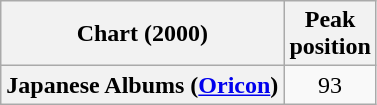<table class="wikitable plainrowheaders" style="text-align:center">
<tr>
<th>Chart (2000)</th>
<th>Peak<br>position</th>
</tr>
<tr>
<th scope="row">Japanese Albums (<a href='#'>Oricon</a>)</th>
<td>93</td>
</tr>
</table>
